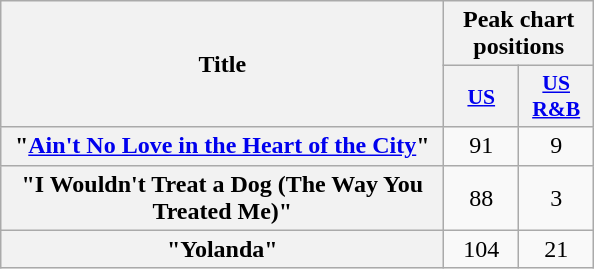<table class="wikitable plainrowheaders" style="text-align:center;">
<tr>
<th rowspan="2" scope="col" style="width:18em;">Title</th>
<th colspan="2" scope="col">Peak chart positions</th>
</tr>
<tr>
<th scope="col" style="width:3em;font-size:90%;"><a href='#'>U</a><a href='#'>S</a><br></th>
<th scope="col" style="width:3em;font-size:90%;"><a href='#'>US R&B</a><br></th>
</tr>
<tr>
<th scope="row">"<a href='#'>Ain't No Love in the Heart of the City</a>"</th>
<td>91</td>
<td>9</td>
</tr>
<tr>
<th scope="row">"I Wouldn't Treat a Dog (The Way You Treated Me)"</th>
<td>88</td>
<td>3</td>
</tr>
<tr>
<th scope="row">"Yolanda"</th>
<td>104</td>
<td>21</td>
</tr>
</table>
